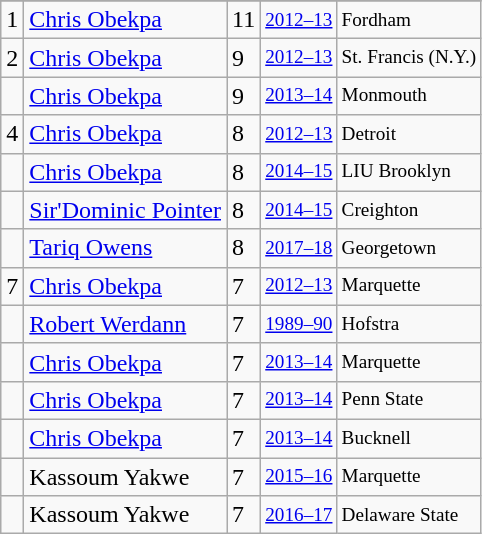<table class="wikitable">
<tr>
</tr>
<tr>
<td>1</td>
<td><a href='#'>Chris Obekpa</a></td>
<td>11</td>
<td style="font-size:80%;"><a href='#'>2012–13</a></td>
<td style="font-size:80%;">Fordham</td>
</tr>
<tr>
<td>2</td>
<td><a href='#'>Chris Obekpa</a></td>
<td>9</td>
<td style="font-size:80%;"><a href='#'>2012–13</a></td>
<td style="font-size:80%;">St. Francis (N.Y.)</td>
</tr>
<tr>
<td></td>
<td><a href='#'>Chris Obekpa</a></td>
<td>9</td>
<td style="font-size:80%;"><a href='#'>2013–14</a></td>
<td style="font-size:80%;">Monmouth</td>
</tr>
<tr>
<td>4</td>
<td><a href='#'>Chris Obekpa</a></td>
<td>8</td>
<td style="font-size:80%;"><a href='#'>2012–13</a></td>
<td style="font-size:80%;">Detroit</td>
</tr>
<tr>
<td></td>
<td><a href='#'>Chris Obekpa</a></td>
<td>8</td>
<td style="font-size:80%;"><a href='#'>2014–15</a></td>
<td style="font-size:80%;">LIU Brooklyn</td>
</tr>
<tr>
<td></td>
<td><a href='#'>Sir'Dominic Pointer</a></td>
<td>8</td>
<td style="font-size:80%;"><a href='#'>2014–15</a></td>
<td style="font-size:80%;">Creighton</td>
</tr>
<tr>
<td></td>
<td><a href='#'>Tariq Owens</a></td>
<td>8</td>
<td style="font-size:80%;"><a href='#'>2017–18</a></td>
<td style="font-size:80%;">Georgetown</td>
</tr>
<tr>
<td>7</td>
<td><a href='#'>Chris Obekpa</a></td>
<td>7</td>
<td style="font-size:80%;"><a href='#'>2012–13</a></td>
<td style="font-size:80%;">Marquette</td>
</tr>
<tr>
<td></td>
<td><a href='#'>Robert Werdann</a></td>
<td>7</td>
<td style="font-size:80%;"><a href='#'>1989–90</a></td>
<td style="font-size:80%;">Hofstra</td>
</tr>
<tr>
<td></td>
<td><a href='#'>Chris Obekpa</a></td>
<td>7</td>
<td style="font-size:80%;"><a href='#'>2013–14</a></td>
<td style="font-size:80%;">Marquette</td>
</tr>
<tr>
<td></td>
<td><a href='#'>Chris Obekpa</a></td>
<td>7</td>
<td style="font-size:80%;"><a href='#'>2013–14</a></td>
<td style="font-size:80%;">Penn State</td>
</tr>
<tr>
<td></td>
<td><a href='#'>Chris Obekpa</a></td>
<td>7</td>
<td style="font-size:80%;"><a href='#'>2013–14</a></td>
<td style="font-size:80%;">Bucknell</td>
</tr>
<tr>
<td></td>
<td>Kassoum Yakwe</td>
<td>7</td>
<td style="font-size:80%;"><a href='#'>2015–16</a></td>
<td style="font-size:80%;">Marquette</td>
</tr>
<tr>
<td></td>
<td>Kassoum Yakwe</td>
<td>7</td>
<td style="font-size:80%;"><a href='#'>2016–17</a></td>
<td style="font-size:80%;">Delaware State</td>
</tr>
</table>
